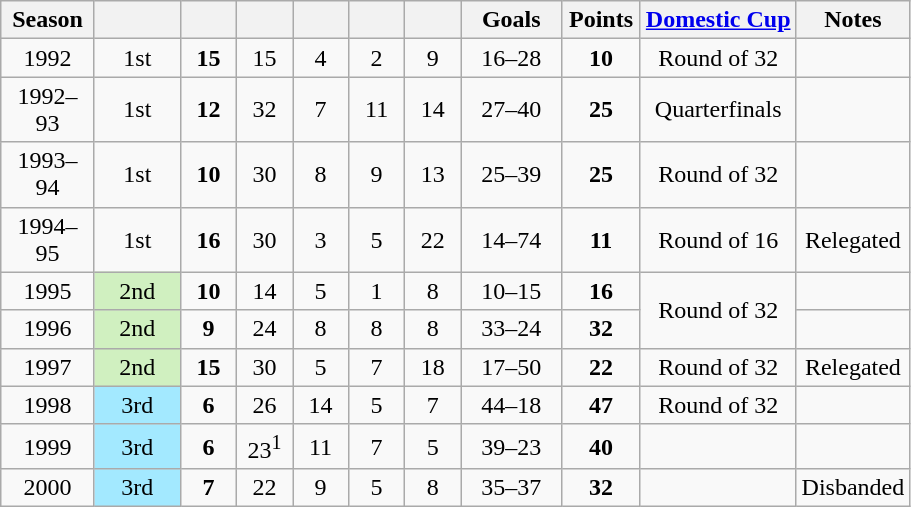<table class="wikitable" style="text-align: center;">
<tr>
<th width=55>Season</th>
<th width=50></th>
<th width=30></th>
<th width=30></th>
<th width=30></th>
<th width=30></th>
<th width=30></th>
<th width=60>Goals</th>
<th width=45>Points</th>
<th><a href='#'>Domestic Cup</a></th>
<th>Notes</th>
</tr>
<tr>
<td>1992</td>
<td>1st</td>
<td><strong>15</strong></td>
<td>15</td>
<td>4</td>
<td>2</td>
<td>9</td>
<td>16–28</td>
<td><strong>10</strong></td>
<td>Round of 32</td>
<td></td>
</tr>
<tr>
<td>1992–93</td>
<td>1st</td>
<td><strong>12</strong></td>
<td>32</td>
<td>7</td>
<td>11</td>
<td>14</td>
<td>27–40</td>
<td><strong>25</strong></td>
<td>Quarterfinals</td>
<td></td>
</tr>
<tr>
<td>1993–94</td>
<td>1st</td>
<td><strong>10</strong></td>
<td>30</td>
<td>8</td>
<td>9</td>
<td>13</td>
<td>25–39</td>
<td><strong>25</strong></td>
<td>Round of 32</td>
<td></td>
</tr>
<tr>
<td>1994–95</td>
<td>1st</td>
<td><strong>16</strong></td>
<td>30</td>
<td>3</td>
<td>5</td>
<td>22</td>
<td>14–74</td>
<td><strong>11</strong></td>
<td>Round of 16</td>
<td>Relegated</td>
</tr>
<tr>
<td>1995</td>
<td style="background:#D0F0C0">2nd</td>
<td><strong>10</strong></td>
<td>14</td>
<td>5</td>
<td>1</td>
<td>8</td>
<td>10–15</td>
<td><strong>16</strong></td>
<td rowspan="2">Round of 32</td>
<td></td>
</tr>
<tr>
<td>1996</td>
<td style="background:#D0F0C0">2nd</td>
<td><strong>9</strong></td>
<td>24</td>
<td>8</td>
<td>8</td>
<td>8</td>
<td>33–24</td>
<td><strong>32</strong></td>
<td></td>
</tr>
<tr>
<td>1997</td>
<td style="background:#D0F0C0">2nd</td>
<td><strong>15</strong></td>
<td>30</td>
<td>5</td>
<td>7</td>
<td>18</td>
<td>17–50</td>
<td><strong>22</strong></td>
<td>Round of 32</td>
<td>Relegated</td>
</tr>
<tr>
<td>1998</td>
<td style="background:#A3E9FF">3rd</td>
<td><strong>6</strong></td>
<td>26</td>
<td>14</td>
<td>5</td>
<td>7</td>
<td>44–18</td>
<td><strong>47</strong></td>
<td>Round of 32</td>
<td></td>
</tr>
<tr>
<td>1999</td>
<td style="background:#A3E9FF">3rd</td>
<td><strong>6</strong></td>
<td>23<sup>1</sup></td>
<td>11</td>
<td>7</td>
<td>5</td>
<td>39–23</td>
<td><strong>40</strong></td>
<td></td>
<td></td>
</tr>
<tr>
<td>2000</td>
<td style="background:#A3E9FF">3rd</td>
<td><strong>7</strong></td>
<td>22</td>
<td>9</td>
<td>5</td>
<td>8</td>
<td>35–37</td>
<td><strong>32</strong></td>
<td></td>
<td>Disbanded</td>
</tr>
</table>
